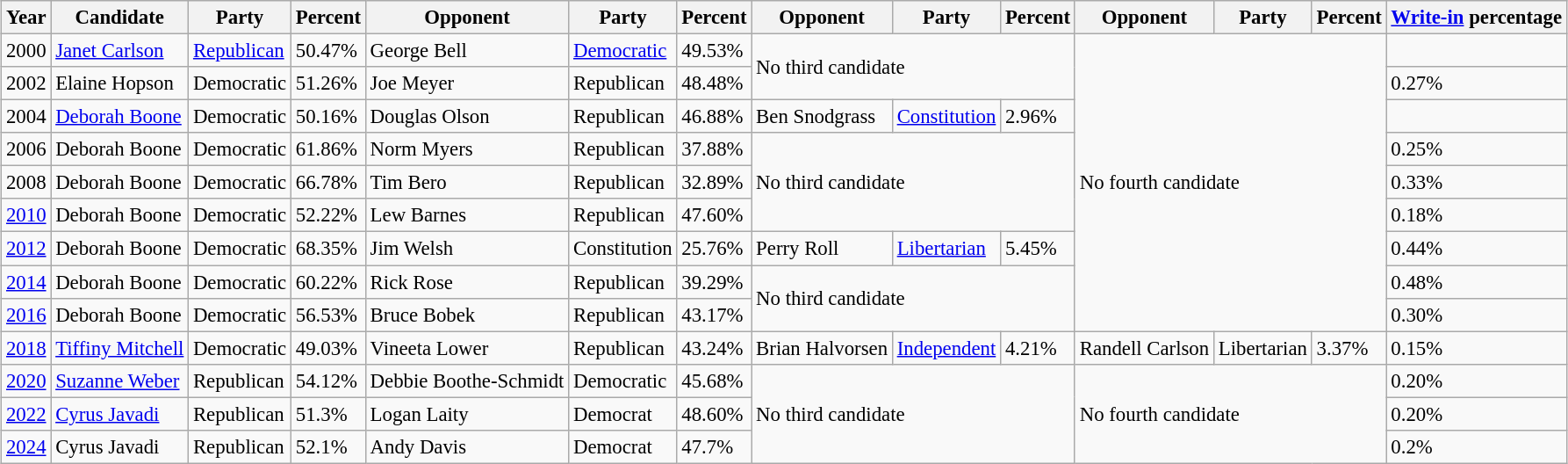<table class="wikitable" style="margin:0.5em auto; font-size:95%;">
<tr>
<th>Year</th>
<th>Candidate</th>
<th>Party</th>
<th>Percent</th>
<th>Opponent</th>
<th>Party</th>
<th>Percent</th>
<th>Opponent</th>
<th>Party</th>
<th>Percent</th>
<th>Opponent</th>
<th>Party</th>
<th>Percent</th>
<th><a href='#'>Write-in</a> percentage</th>
</tr>
<tr>
<td>2000</td>
<td><a href='#'>Janet Carlson</a></td>
<td><a href='#'>Republican</a></td>
<td>50.47%</td>
<td>George Bell</td>
<td><a href='#'>Democratic</a></td>
<td>49.53%</td>
<td colspan="3" rowspan="2">No third candidate</td>
<td colspan="3" rowspan="9">No fourth candidate</td>
<td></td>
</tr>
<tr>
<td>2002</td>
<td>Elaine Hopson</td>
<td>Democratic</td>
<td>51.26%</td>
<td>Joe Meyer</td>
<td>Republican</td>
<td>48.48%</td>
<td>0.27%</td>
</tr>
<tr>
<td>2004</td>
<td><a href='#'>Deborah Boone</a></td>
<td>Democratic</td>
<td>50.16%</td>
<td>Douglas Olson</td>
<td>Republican</td>
<td>46.88%</td>
<td>Ben Snodgrass</td>
<td><a href='#'>Constitution</a></td>
<td>2.96%</td>
</tr>
<tr>
<td>2006</td>
<td>Deborah Boone</td>
<td>Democratic</td>
<td>61.86%</td>
<td>Norm Myers</td>
<td>Republican</td>
<td>37.88%</td>
<td colspan="3" rowspan="3">No third candidate</td>
<td>0.25%</td>
</tr>
<tr>
<td>2008</td>
<td>Deborah Boone</td>
<td>Democratic</td>
<td>66.78%</td>
<td>Tim Bero</td>
<td>Republican</td>
<td>32.89%</td>
<td>0.33%</td>
</tr>
<tr>
<td><a href='#'>2010</a></td>
<td>Deborah Boone</td>
<td>Democratic</td>
<td>52.22%</td>
<td>Lew Barnes</td>
<td>Republican</td>
<td>47.60%</td>
<td>0.18%</td>
</tr>
<tr>
<td><a href='#'>2012</a></td>
<td>Deborah Boone</td>
<td>Democratic</td>
<td>68.35%</td>
<td>Jim Welsh</td>
<td>Constitution</td>
<td>25.76%</td>
<td>Perry Roll</td>
<td><a href='#'>Libertarian</a></td>
<td>5.45%</td>
<td>0.44%</td>
</tr>
<tr>
<td><a href='#'>2014</a></td>
<td>Deborah Boone</td>
<td>Democratic</td>
<td>60.22%</td>
<td>Rick Rose</td>
<td>Republican</td>
<td>39.29%</td>
<td colspan="3" rowspan="2">No third candidate</td>
<td>0.48%</td>
</tr>
<tr>
<td><a href='#'>2016</a></td>
<td>Deborah Boone</td>
<td>Democratic</td>
<td>56.53%</td>
<td>Bruce Bobek</td>
<td>Republican</td>
<td>43.17%</td>
<td>0.30%</td>
</tr>
<tr>
<td><a href='#'>2018</a></td>
<td><a href='#'>Tiffiny Mitchell</a></td>
<td>Democratic</td>
<td>49.03%</td>
<td>Vineeta Lower</td>
<td>Republican</td>
<td>43.24%</td>
<td>Brian Halvorsen</td>
<td><a href='#'>Independent</a></td>
<td>4.21%</td>
<td>Randell Carlson</td>
<td>Libertarian</td>
<td>3.37%</td>
<td>0.15%</td>
</tr>
<tr>
<td><a href='#'>2020</a></td>
<td><a href='#'>Suzanne Weber</a></td>
<td>Republican</td>
<td>54.12%</td>
<td>Debbie Boothe-Schmidt</td>
<td>Democratic</td>
<td>45.68%</td>
<td colspan="3" rowspan="3">No third candidate</td>
<td colspan="3" rowspan="3">No fourth candidate</td>
<td>0.20%</td>
</tr>
<tr>
<td><a href='#'>2022</a></td>
<td><a href='#'>Cyrus Javadi</a></td>
<td>Republican</td>
<td>51.3%</td>
<td>Logan Laity</td>
<td>Democrat</td>
<td>48.60%</td>
<td>0.20%</td>
</tr>
<tr>
<td><a href='#'>2024</a></td>
<td>Cyrus Javadi</td>
<td>Republican</td>
<td>52.1%</td>
<td>Andy Davis</td>
<td>Democrat</td>
<td>47.7%</td>
<td>0.2%</td>
</tr>
</table>
